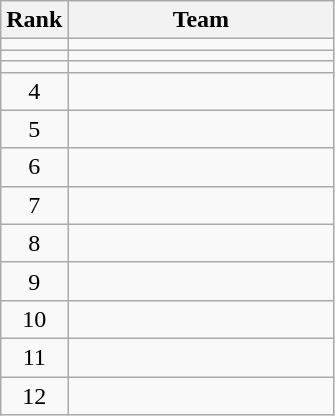<table class="wikitable">
<tr>
<th>Rank</th>
<th width=170>Team</th>
</tr>
<tr>
<td align=center></td>
<td></td>
</tr>
<tr>
<td align=center></td>
<td></td>
</tr>
<tr>
<td align=center></td>
<td></td>
</tr>
<tr>
<td align=center>4</td>
<td></td>
</tr>
<tr>
<td align=center>5</td>
<td></td>
</tr>
<tr>
<td align=center>6</td>
<td></td>
</tr>
<tr>
<td align=center>7</td>
<td></td>
</tr>
<tr>
<td align=center>8</td>
<td></td>
</tr>
<tr>
<td align=center>9</td>
<td></td>
</tr>
<tr>
<td align=center>10</td>
<td></td>
</tr>
<tr>
<td align=center>11</td>
<td></td>
</tr>
<tr>
<td align=center>12</td>
<td></td>
</tr>
</table>
